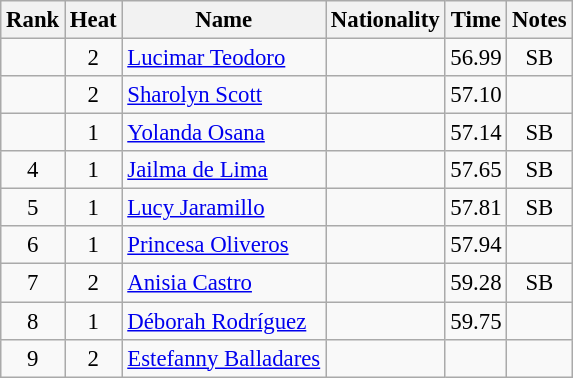<table class="wikitable sortable" style="text-align:center;font-size:95%">
<tr>
<th>Rank</th>
<th>Heat</th>
<th>Name</th>
<th>Nationality</th>
<th>Time</th>
<th>Notes</th>
</tr>
<tr>
<td></td>
<td>2</td>
<td align=left><a href='#'>Lucimar Teodoro</a></td>
<td align=left></td>
<td>56.99</td>
<td>SB</td>
</tr>
<tr>
<td></td>
<td>2</td>
<td align=left><a href='#'>Sharolyn Scott</a></td>
<td align=left></td>
<td>57.10</td>
<td></td>
</tr>
<tr>
<td></td>
<td>1</td>
<td align=left><a href='#'>Yolanda Osana</a></td>
<td align=left></td>
<td>57.14</td>
<td>SB</td>
</tr>
<tr>
<td>4</td>
<td>1</td>
<td align=left><a href='#'>Jailma de Lima</a></td>
<td align=left></td>
<td>57.65</td>
<td>SB</td>
</tr>
<tr>
<td>5</td>
<td>1</td>
<td align=left><a href='#'>Lucy Jaramillo</a></td>
<td align=left></td>
<td>57.81</td>
<td>SB</td>
</tr>
<tr>
<td>6</td>
<td>1</td>
<td align=left><a href='#'>Princesa Oliveros</a></td>
<td align=left></td>
<td>57.94</td>
<td></td>
</tr>
<tr>
<td>7</td>
<td>2</td>
<td align=left><a href='#'>Anisia Castro</a></td>
<td align=left></td>
<td>59.28</td>
<td>SB</td>
</tr>
<tr>
<td>8</td>
<td>1</td>
<td align=left><a href='#'>Déborah Rodríguez</a></td>
<td align=left></td>
<td>59.75</td>
<td></td>
</tr>
<tr>
<td>9</td>
<td>2</td>
<td align=left><a href='#'>Estefanny Balladares</a></td>
<td align=left></td>
<td></td>
<td></td>
</tr>
</table>
